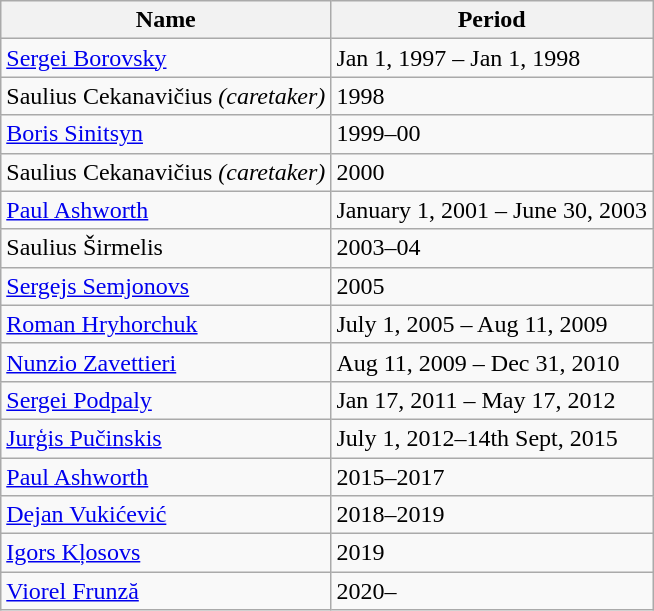<table class="wikitable">
<tr>
<th>Name</th>
<th>Period</th>
</tr>
<tr>
<td> <a href='#'>Sergei Borovsky</a></td>
<td>Jan 1, 1997 – Jan 1, 1998</td>
</tr>
<tr>
<td> Saulius Cekanavičius <em>(caretaker)</em></td>
<td>1998</td>
</tr>
<tr>
<td> <a href='#'>Boris Sinitsyn</a></td>
<td>1999–00</td>
</tr>
<tr>
<td> Saulius Cekanavičius <em>(caretaker)</em></td>
<td>2000</td>
</tr>
<tr>
<td> <a href='#'>Paul Ashworth</a></td>
<td>January 1, 2001 – June 30, 2003</td>
</tr>
<tr>
<td> Saulius Širmelis</td>
<td>2003–04</td>
</tr>
<tr>
<td> <a href='#'>Sergejs Semjonovs</a></td>
<td>2005</td>
</tr>
<tr>
<td> <a href='#'>Roman Hryhorchuk</a></td>
<td>July 1, 2005 – Aug 11, 2009</td>
</tr>
<tr>
<td> <a href='#'>Nunzio Zavettieri</a></td>
<td>Aug 11, 2009 – Dec 31, 2010</td>
</tr>
<tr>
<td> <a href='#'>Sergei Podpaly</a></td>
<td>Jan 17, 2011 – May 17, 2012</td>
</tr>
<tr>
<td> <a href='#'>Jurģis Pučinskis</a></td>
<td>July 1, 2012–14th Sept, 2015</td>
</tr>
<tr>
<td> <a href='#'>Paul Ashworth</a></td>
<td>2015–2017</td>
</tr>
<tr>
<td> <a href='#'>Dejan Vukićević</a></td>
<td>2018–2019</td>
</tr>
<tr>
<td> <a href='#'>Igors Kļosovs</a></td>
<td>2019</td>
</tr>
<tr>
<td> <a href='#'>Viorel Frunză</a></td>
<td>2020–</td>
</tr>
</table>
